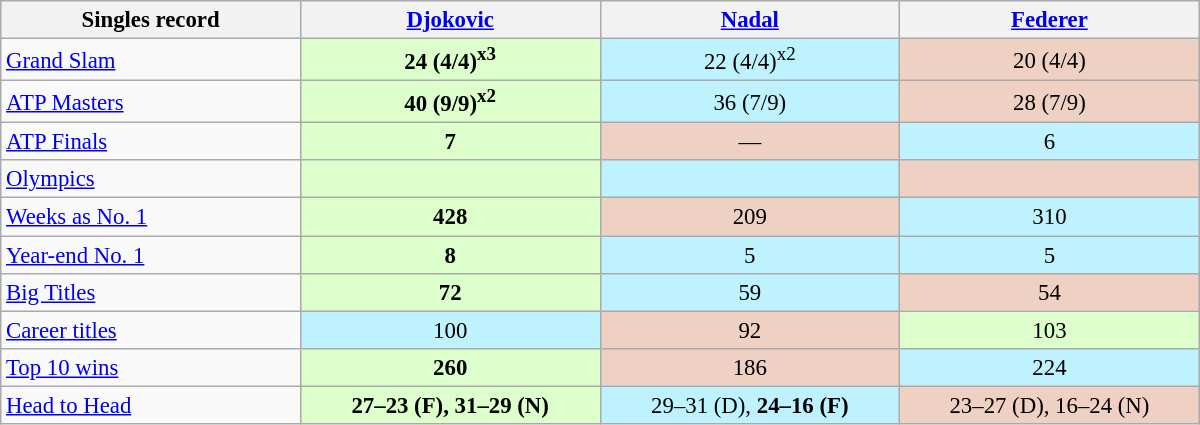<table class="wikitable nowrap" style="text-align: center; width: 800px; font-size:95%;">
<tr>
<th width="100">Singles record</th>
<th width="100"> <a href='#'>Djokovic</a></th>
<th width="100"> <a href='#'>Nadal</a></th>
<th width="100"> <a href='#'>Federer</a></th>
</tr>
<tr>
<td style="text-align:left"><a href='#'>Grand Slam</a></td>
<td bgcolor="#dcffcc"><strong>24 (4/4)<sup>x3</sup></strong></td>
<td bgcolor="#bff2ff">22 (4/4)<sup>x2</sup></td>
<td bgcolor="#eed1c3">20 (4/4)</td>
</tr>
<tr>
<td style="text-align:left"><a href='#'>ATP Masters</a></td>
<td bgcolor="#dcffcc"><strong>40 (9/9)<sup>x2</sup></strong></td>
<td bgcolor="#bff2ff">36 (7/9)</td>
<td bgcolor="#eed1c3">28 (7/9)</td>
</tr>
<tr>
<td style="text-align:left"><a href='#'>ATP Finals</a></td>
<td bgcolor="#dcffcc"><strong>7</strong></td>
<td bgcolor="#eed1c3">—</td>
<td bgcolor="#bff2ff">6</td>
</tr>
<tr>
<td style="text-align:left"><a href='#'>Olympics</a></td>
<td bgcolor="#dcffcc"> </td>
<td bgcolor="#bff2ff"></td>
<td bgcolor="#eed1c3"></td>
</tr>
<tr>
<td style="text-align:left"><a href='#'>Weeks as No. 1</a></td>
<td bgcolor="#dcffcc"><strong>428</strong></td>
<td bgcolor="#eed1c3">209</td>
<td bgcolor="#bff2ff">310</td>
</tr>
<tr>
<td style="text-align:left"><a href='#'>Year-end No. 1</a></td>
<td bgcolor="#dcffcc"><strong>8</strong></td>
<td bgcolor="#bff2ff">5</td>
<td bgcolor="#bff2ff">5</td>
</tr>
<tr>
<td style="text-align:left"><a href='#'>Big Titles</a></td>
<td bgcolor="#dcffcc"><strong>72</strong></td>
<td bgcolor="#bff2ff">59</td>
<td bgcolor="#eed1c3">54</td>
</tr>
<tr>
<td style="text-align:left"><a href='#'>Career titles</a></td>
<td bgcolor="#bff2ff">100</td>
<td bgcolor="#eed1c3">92</td>
<td bgcolor="#dcffcc">103</td>
</tr>
<tr>
<td style="text-align:left"><a href='#'>Top 10 wins</a></td>
<td bgcolor="#dcffcc"><strong>260</strong></td>
<td bgcolor="#eed1c3">186</td>
<td bgcolor="#bff2ff">224</td>
</tr>
<tr>
<td style="text-align:left"><a href='#'>Head to Head</a></td>
<td bgcolor="#dcffcc"><strong>27–23 (F), 31–29 (N)</strong></td>
<td bgcolor="#bff2ff">29–31 (D), <strong>24–16 (F)</strong></td>
<td bgcolor="#eed1c3">23–27 (D), 16–24 (N)</td>
</tr>
</table>
